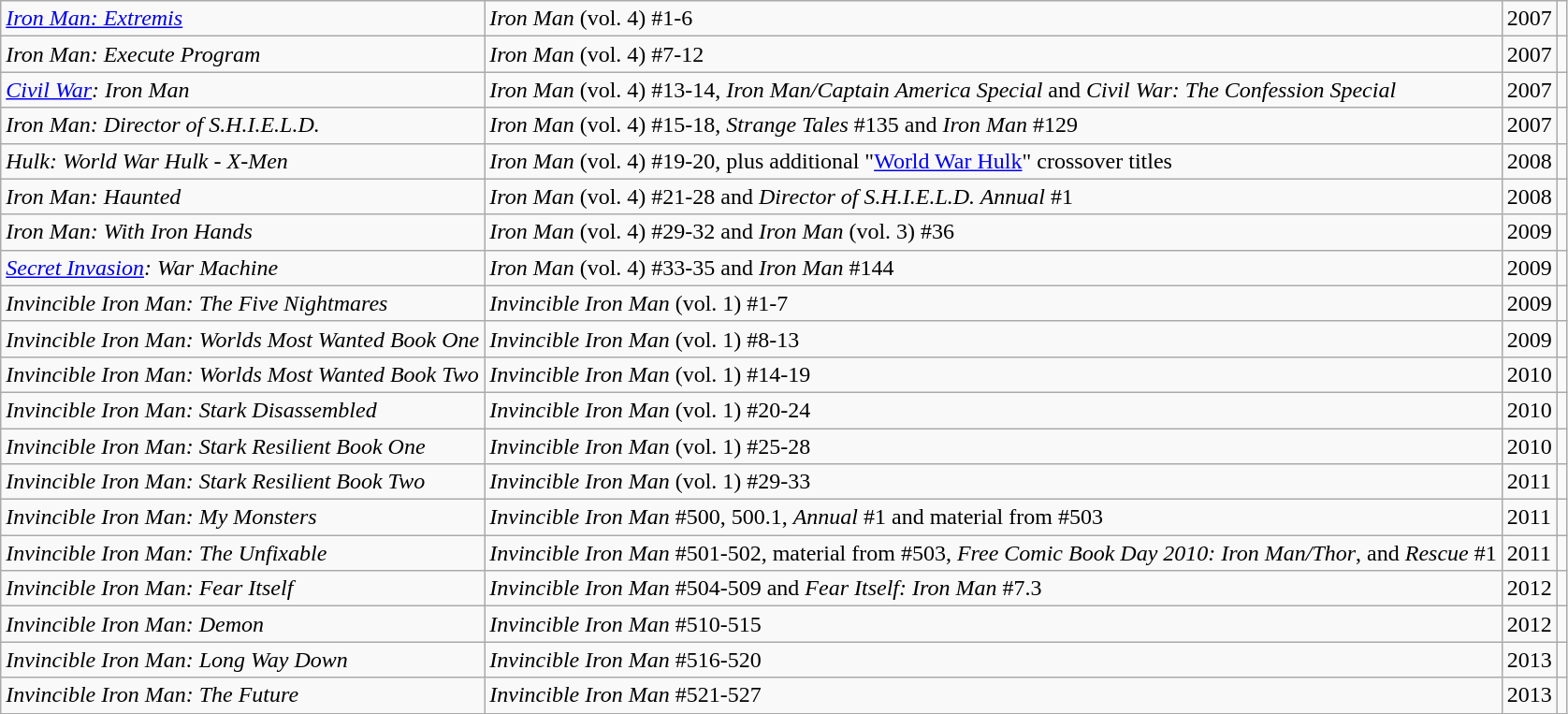<table class="wikitable sortable">
<tr>
<td><em><a href='#'>Iron Man: Extremis</a></em></td>
<td><em>Iron Man</em> (vol. 4) #1-6</td>
<td>2007</td>
<td></td>
</tr>
<tr>
<td><em>Iron Man: Execute Program</em></td>
<td><em>Iron Man</em> (vol. 4) #7-12</td>
<td>2007</td>
<td></td>
</tr>
<tr>
<td><em><a href='#'>Civil War</a>: Iron Man</em></td>
<td><em>Iron Man</em> (vol. 4) #13-14, <em>Iron Man/Captain America Special</em> and <em>Civil War: The Confession Special</em></td>
<td>2007</td>
<td></td>
</tr>
<tr>
<td><em>Iron Man: Director of S.H.I.E.L.D.</em></td>
<td><em>Iron Man</em> (vol. 4) #15-18, <em>Strange Tales</em> #135 and <em>Iron Man</em> #129</td>
<td>2007</td>
<td></td>
</tr>
<tr>
<td><em>Hulk: World War Hulk - X-Men</em></td>
<td><em>Iron Man</em> (vol. 4) #19-20, plus additional "<a href='#'>World War Hulk</a>" crossover titles</td>
<td>2008</td>
<td></td>
</tr>
<tr>
<td><em>Iron Man: Haunted</em></td>
<td><em>Iron Man</em> (vol. 4) #21-28 and <em>Director of S.H.I.E.L.D. Annual</em> #1</td>
<td>2008</td>
<td></td>
</tr>
<tr>
<td><em>Iron Man: With Iron Hands</em></td>
<td><em>Iron Man</em> (vol. 4) #29-32 and <em>Iron Man</em> (vol. 3) #36</td>
<td>2009</td>
<td></td>
</tr>
<tr>
<td><em><a href='#'>Secret Invasion</a>: War Machine</em></td>
<td><em>Iron Man</em> (vol. 4) #33-35 and <em>Iron Man</em> #144</td>
<td>2009</td>
<td></td>
</tr>
<tr>
<td><em>Invincible Iron Man: The Five Nightmares</em></td>
<td><em>Invincible Iron Man</em> (vol. 1) #1-7</td>
<td>2009</td>
<td></td>
</tr>
<tr>
<td><em>Invincible Iron Man: Worlds Most Wanted Book One</em></td>
<td><em>Invincible Iron Man</em> (vol. 1) #8-13</td>
<td>2009</td>
<td></td>
</tr>
<tr>
<td><em>Invincible Iron Man: Worlds Most Wanted Book Two</em></td>
<td><em>Invincible Iron Man</em> (vol. 1) #14-19</td>
<td>2010</td>
<td></td>
</tr>
<tr>
<td><em>Invincible Iron Man: Stark Disassembled</em></td>
<td><em>Invincible Iron Man</em> (vol. 1) #20-24</td>
<td>2010</td>
<td></td>
</tr>
<tr>
<td><em>Invincible Iron Man: Stark Resilient Book One</em></td>
<td><em>Invincible Iron Man</em> (vol. 1) #25-28</td>
<td>2010</td>
<td></td>
</tr>
<tr>
<td><em>Invincible Iron Man: Stark Resilient Book Two</em></td>
<td><em>Invincible Iron Man</em> (vol. 1) #29-33</td>
<td>2011</td>
<td></td>
</tr>
<tr>
<td><em>Invincible Iron Man: My Monsters</em></td>
<td><em>Invincible Iron Man</em> #500, 500.1, <em>Annual</em> #1 and material from #503</td>
<td>2011</td>
<td></td>
</tr>
<tr>
<td><em>Invincible Iron Man: The Unfixable</em></td>
<td><em>Invincible Iron Man</em> #501-502, material from #503, <em>Free Comic Book Day 2010: Iron Man/Thor</em>, and <em>Rescue</em> #1</td>
<td>2011</td>
<td></td>
</tr>
<tr>
<td><em>Invincible Iron Man: Fear Itself</em></td>
<td><em>Invincible Iron Man</em> #504-509 and <em>Fear Itself: Iron Man</em> #7.3</td>
<td>2012</td>
<td></td>
</tr>
<tr>
<td><em>Invincible Iron Man: Demon</em></td>
<td><em>Invincible Iron Man</em> #510-515</td>
<td>2012</td>
<td></td>
</tr>
<tr>
<td><em>Invincible Iron Man: Long Way Down</em></td>
<td><em>Invincible Iron Man</em> #516-520</td>
<td>2013</td>
<td></td>
</tr>
<tr>
<td><em>Invincible Iron Man: The Future</em></td>
<td><em>Invincible Iron Man</em> #521-527</td>
<td>2013</td>
<td></td>
</tr>
</table>
